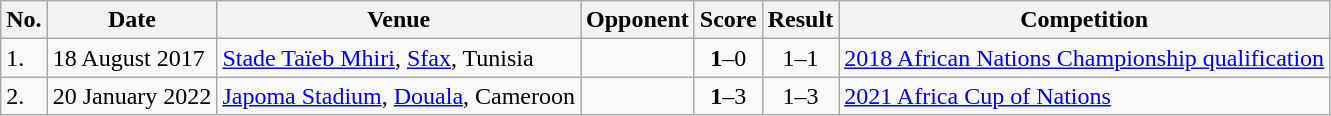<table class="wikitable" style="font-size:100%;">
<tr>
<th>No.</th>
<th>Date</th>
<th>Venue</th>
<th>Opponent</th>
<th>Score</th>
<th>Result</th>
<th>Competition</th>
</tr>
<tr>
<td>1.</td>
<td>18 August 2017</td>
<td><a href='#'>Stade Taïeb Mhiri</a>, <a href='#'>Sfax</a>, Tunisia</td>
<td></td>
<td align=center><strong>1</strong>–0</td>
<td align=center>1–1</td>
<td><a href='#'>2018 African Nations Championship qualification</a></td>
</tr>
<tr>
<td>2.</td>
<td>20 January 2022</td>
<td><a href='#'>Japoma Stadium</a>, <a href='#'>Douala</a>, Cameroon</td>
<td></td>
<td align=center><strong>1</strong>–3</td>
<td align=center>1–3</td>
<td><a href='#'>2021 Africa Cup of Nations</a></td>
</tr>
</table>
